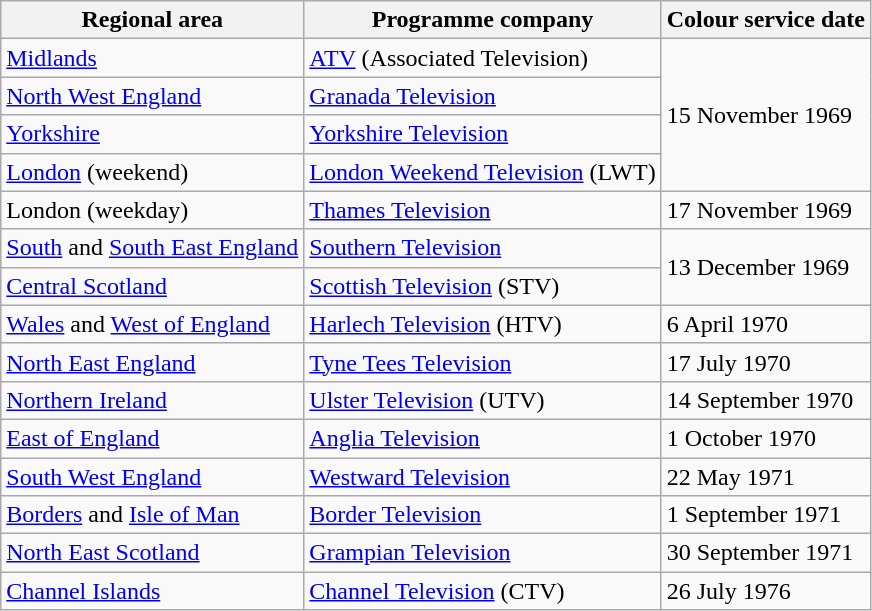<table class="wikitable">
<tr>
<th>Regional area</th>
<th>Programme company</th>
<th>Colour service date</th>
</tr>
<tr>
<td><a href='#'>Midlands</a></td>
<td><a href='#'>ATV</a> (Associated Television)</td>
<td rowspan=4>15 November 1969</td>
</tr>
<tr>
<td><a href='#'>North West England</a></td>
<td><a href='#'>Granada Television</a>  </td>
</tr>
<tr>
<td><a href='#'>Yorkshire</a></td>
<td><a href='#'>Yorkshire Television</a>  </td>
</tr>
<tr>
<td><a href='#'>London</a> (weekend)</td>
<td><a href='#'>London Weekend Television</a> (LWT)</td>
</tr>
<tr>
<td>London (weekday)</td>
<td><a href='#'>Thames Television</a></td>
<td>17 November 1969</td>
</tr>
<tr>
<td><a href='#'>South</a> and <a href='#'>South East England</a></td>
<td><a href='#'>Southern Television</a></td>
<td rowspan=2>13 December 1969</td>
</tr>
<tr>
<td><a href='#'>Central Scotland</a></td>
<td><a href='#'>Scottish Television</a> (STV)</td>
</tr>
<tr>
<td><a href='#'>Wales</a> and <a href='#'>West of England</a></td>
<td><a href='#'>Harlech Television</a> (HTV)   </td>
<td>6 April 1970</td>
</tr>
<tr>
<td><a href='#'>North East England</a></td>
<td><a href='#'>Tyne Tees Television</a>  </td>
<td>17 July 1970</td>
</tr>
<tr>
<td><a href='#'>Northern Ireland</a></td>
<td><a href='#'>Ulster Television</a> (UTV)  </td>
<td>14 September 1970</td>
</tr>
<tr>
<td><a href='#'>East of England</a></td>
<td><a href='#'>Anglia Television</a>  </td>
<td>1 October 1970</td>
</tr>
<tr>
<td><a href='#'>South West England</a></td>
<td><a href='#'>Westward Television</a></td>
<td>22 May 1971</td>
</tr>
<tr>
<td><a href='#'>Borders</a> and <a href='#'>Isle of Man</a></td>
<td><a href='#'>Border Television</a>  </td>
<td>1 September 1971</td>
</tr>
<tr>
<td><a href='#'>North East Scotland</a></td>
<td><a href='#'>Grampian Television</a></td>
<td>30 September 1971</td>
</tr>
<tr>
<td><a href='#'>Channel Islands</a></td>
<td><a href='#'>Channel Television</a> (CTV)</td>
<td>26 July 1976</td>
</tr>
</table>
